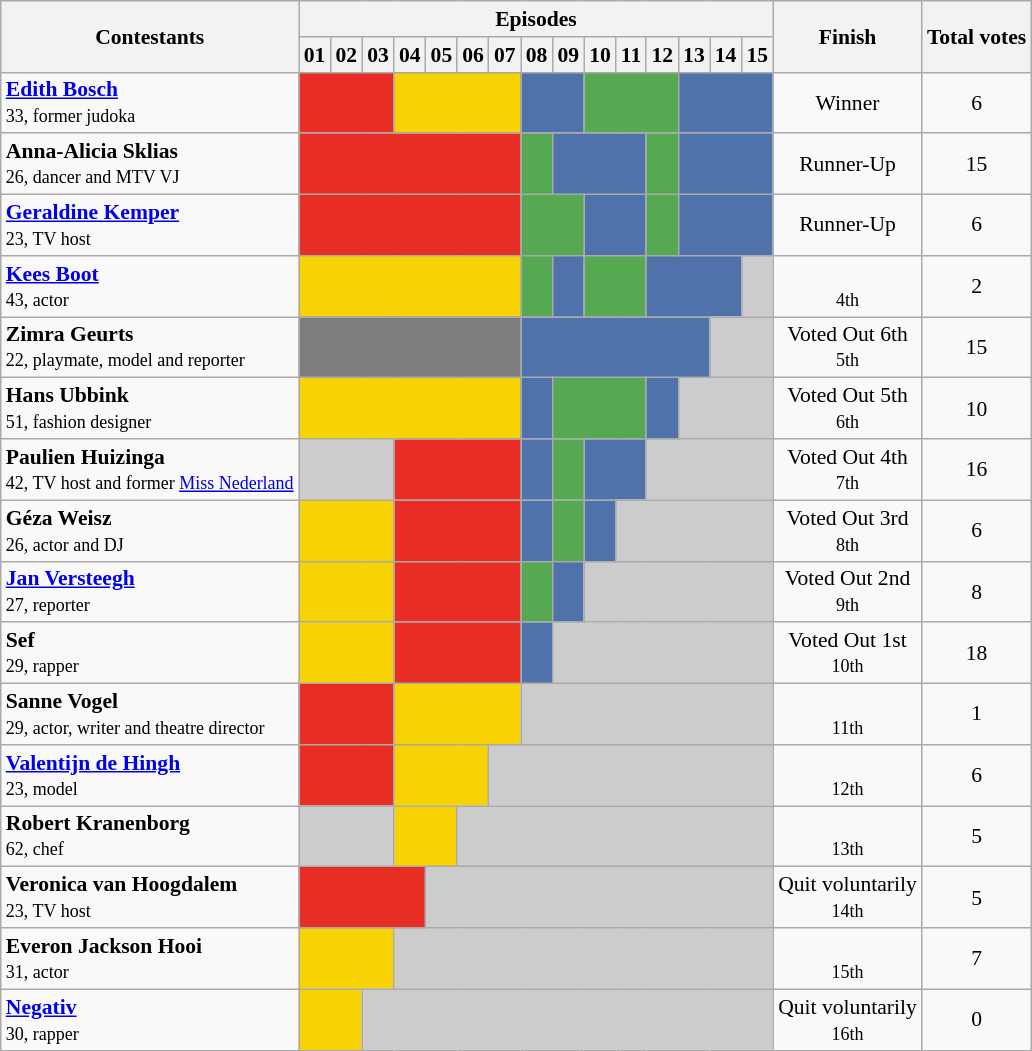<table class="wikitable" style="font-size:90%; text-align:center;">
<tr>
<th rowspan=2>Contestants</th>
<th colspan=15>Episodes</th>
<th rowspan=2>Finish</th>
<th rowspan=2>Total votes</th>
</tr>
<tr>
<th>01</th>
<th>02</th>
<th>03</th>
<th>04</th>
<th>05</th>
<th>06</th>
<th>07</th>
<th>08</th>
<th>09</th>
<th>10</th>
<th>11</th>
<th>12</th>
<th>13</th>
<th>14</th>
<th>15</th>
</tr>
<tr>
<td align=left><strong><a href='#'>Edith Bosch</a></strong><br><small>33, former judoka</small></td>
<td colspan=3 bgcolor="E82E24"></td>
<td colspan=4 bgcolor="F8D303"></td>
<td colspan=2 bgcolor="5072AB"></td>
<td colspan=3 bgcolor="56A952"></td>
<td colspan=3 bgcolor="5072AB"></td>
<td>Winner</td>
<td>6</td>
</tr>
<tr>
<td align=left><strong>Anna-Alicia Sklias</strong><br><small>26, dancer and MTV VJ</small></td>
<td colspan=7 bgcolor="E82E24"></td>
<td colspan=1 bgcolor="56A952"></td>
<td colspan=3 bgcolor="5072AB"></td>
<td colspan=1 bgcolor="56A952"></td>
<td colspan=3 bgcolor="5072AB"></td>
<td>Runner-Up</td>
<td>15</td>
</tr>
<tr>
<td align=left><strong><a href='#'>Geraldine Kemper</a></strong><br><small>23, TV host</small></td>
<td colspan=7 bgcolor="E82E24"></td>
<td colspan=2 bgcolor="56A952"></td>
<td colspan=2 bgcolor="5072AB"></td>
<td colspan=1 bgcolor="56A952"></td>
<td colspan=3 bgcolor="5072AB"></td>
<td>Runner-Up</td>
<td>6</td>
</tr>
<tr>
<td align=left><strong><a href='#'>Kees Boot</a></strong><br><small>43, actor</small></td>
<td colspan=7 bgcolor="F8D303"></td>
<td colspan=1 bgcolor="56A952"></td>
<td colspan=1 bgcolor="5072AB"></td>
<td colspan=2 bgcolor="56A952"></td>
<td colspan=3 bgcolor="5072AB"></td>
<td colspan=1 bgcolor="CCCCCC"></td>
<td><br><small>4th</small></td>
<td>2</td>
</tr>
<tr>
<td align=left><strong>Zimra Geurts</strong><br><small>22, playmate, model and reporter</small></td>
<td colspan=7 bgcolor="7D7D7D"></td>
<td colspan=6 bgcolor="5072AB"></td>
<td colspan=2 bgcolor="CCCCCC"></td>
<td>Voted Out 6th<br><small>5th</small></td>
<td>15</td>
</tr>
<tr>
<td align=left><strong>Hans Ubbink</strong><br><small>51, fashion designer</small></td>
<td colspan=7 bgcolor="F8D303"></td>
<td colspan=1 bgcolor="5072AB"></td>
<td colspan=3 bgcolor="56A952"></td>
<td colspan=1 bgcolor="5072AB"></td>
<td colspan=3 bgcolor="CCCCCC"></td>
<td>Voted Out 5th<br><small>6th</small></td>
<td>10</td>
</tr>
<tr>
<td align=left><strong>Paulien Huizinga</strong><br><small>42, TV host and former <a href='#'>Miss Nederland</a></small></td>
<td colspan=3 bgcolor="CCCCCC"></td>
<td colspan=4 bgcolor="E82E24"></td>
<td colspan=1 bgcolor="5072AB"></td>
<td colspan=1 bgcolor="56A952"></td>
<td colspan=2 bgcolor="5072AB"></td>
<td colspan=4 bgcolor="CCCCCC"></td>
<td>Voted Out 4th<br><small>7th</small></td>
<td>16</td>
</tr>
<tr>
<td align=left><strong>Géza Weisz</strong><br><small>26, actor and DJ</small></td>
<td colspan=3 bgcolor="F8D303"></td>
<td colspan=4 bgcolor="E82E24"></td>
<td colspan=1 bgcolor="5072AB"></td>
<td colspan=1 bgcolor="56A952"></td>
<td colspan=1 bgcolor="5072AB"></td>
<td colspan=5 bgcolor="CCCCCC"></td>
<td>Voted Out 3rd<br><small>8th</small></td>
<td>6</td>
</tr>
<tr>
<td align=left><strong><a href='#'>Jan Versteegh</a></strong><br><small>27, reporter</small></td>
<td colspan=3 bgcolor="F8D303"></td>
<td colspan=4 bgcolor="E82E24"></td>
<td colspan=1 bgcolor="56A952"></td>
<td colspan=1 bgcolor="5072AB"></td>
<td colspan=6 bgcolor="CCCCCC"></td>
<td>Voted Out 2nd<br><small>9th</small></td>
<td>8</td>
</tr>
<tr>
<td align=left><strong>Sef</strong><br><small>29, rapper</small></td>
<td colspan=3 bgcolor="F8D303"></td>
<td colspan=4 bgcolor="E82E24"></td>
<td colspan=1 bgcolor="5072AB"></td>
<td colspan=7 bgcolor="CCCCCC"></td>
<td>Voted Out 1st<br><small>10th</small></td>
<td>18</td>
</tr>
<tr>
<td align=left><strong>Sanne Vogel</strong><br><small>29, actor, writer and theatre director</small></td>
<td colspan=3 bgcolor="E82E24"></td>
<td colspan=4 bgcolor="F8D303"></td>
<td colspan=8 bgcolor="CCCCCC"></td>
<td><br><small>11th</small></td>
<td>1</td>
</tr>
<tr>
<td align=left><strong><a href='#'>Valentijn de Hingh</a></strong><br><small>23, model</small></td>
<td colspan=3 bgcolor="E82E24"></td>
<td colspan=3 bgcolor="F8D303"></td>
<td colspan=9 bgcolor="CCCCCC"></td>
<td><br><small>12th</small></td>
<td>6</td>
</tr>
<tr>
<td align=left><strong>Robert Kranenborg</strong><br><small>62, chef</small></td>
<td colspan=3 bgcolor="CCCCCC"></td>
<td colspan=2 bgcolor="F8D303"></td>
<td colspan=10 bgcolor="CCCCCC"></td>
<td><br><small>13th</small></td>
<td>5</td>
</tr>
<tr>
<td align=left><strong>Veronica van Hoogdalem</strong><br><small>23, TV host</small></td>
<td colspan=4 bgcolor="E82E24"></td>
<td colspan=11 bgcolor="CCCCCC"></td>
<td>Quit voluntarily<br><small>14th</small></td>
<td>5</td>
</tr>
<tr>
<td align=left><strong>Everon Jackson Hooi</strong><br><small>31, actor</small></td>
<td colspan=3 bgcolor="F8D303"></td>
<td colspan=12 bgcolor="CCCCCC"></td>
<td><br><small>15th</small></td>
<td>7</td>
</tr>
<tr>
<td align=left><strong><a href='#'>Negativ</a></strong><br><small>30, rapper</small></td>
<td colspan=2 bgcolor="F8D303"></td>
<td colspan=13 bgcolor="CCCCCC"></td>
<td>Quit voluntarily<br><small>16th</small></td>
<td>0</td>
</tr>
</table>
